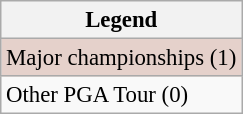<table class="wikitable" style="font-size:95%;">
<tr>
<th>Legend</th>
</tr>
<tr style="background:#e5d1cb;">
<td>Major championships (1)</td>
</tr>
<tr>
<td>Other PGA Tour (0)</td>
</tr>
</table>
